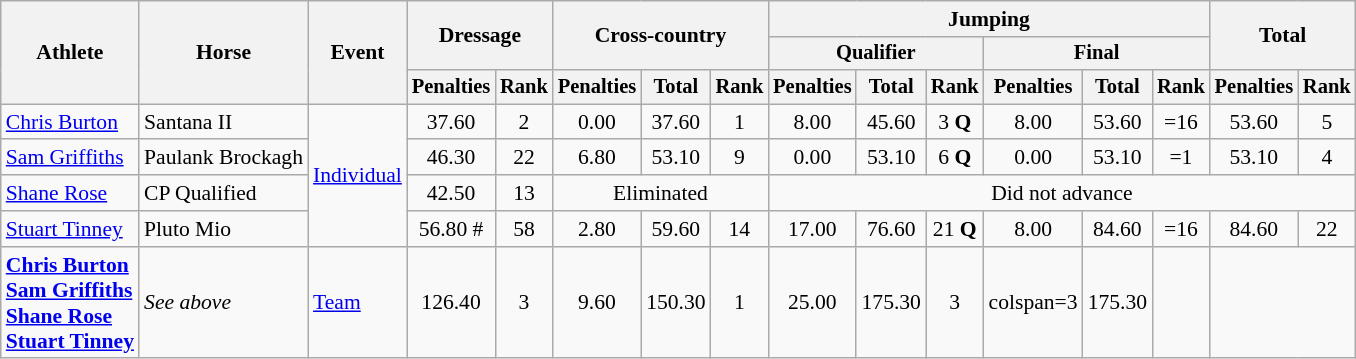<table class=wikitable style="font-size:90%">
<tr>
<th rowspan="3">Athlete</th>
<th rowspan="3">Horse</th>
<th rowspan="3">Event</th>
<th colspan="2" rowspan="2">Dressage</th>
<th colspan="3" rowspan="2">Cross-country</th>
<th colspan="6">Jumping</th>
<th colspan="2" rowspan="2">Total</th>
</tr>
<tr style="font-size:95%">
<th colspan="3">Qualifier</th>
<th colspan="3">Final</th>
</tr>
<tr style="font-size:95%">
<th>Penalties</th>
<th>Rank</th>
<th>Penalties</th>
<th>Total</th>
<th>Rank</th>
<th>Penalties</th>
<th>Total</th>
<th>Rank</th>
<th>Penalties</th>
<th>Total</th>
<th>Rank</th>
<th>Penalties</th>
<th>Rank</th>
</tr>
<tr align=center>
<td align=left><a href='#'>Chris Burton</a></td>
<td align=left>Santana II</td>
<td align=left rowspan=4><a href='#'>Individual</a></td>
<td>37.60</td>
<td>2</td>
<td>0.00</td>
<td>37.60</td>
<td>1</td>
<td>8.00</td>
<td>45.60</td>
<td>3 <strong>Q</strong></td>
<td>8.00</td>
<td>53.60</td>
<td>=16</td>
<td>53.60</td>
<td>5</td>
</tr>
<tr align=center>
<td align=left><a href='#'>Sam Griffiths</a></td>
<td align=left>Paulank Brockagh</td>
<td>46.30</td>
<td>22</td>
<td>6.80</td>
<td>53.10</td>
<td>9</td>
<td>0.00</td>
<td>53.10</td>
<td>6 <strong>Q</strong></td>
<td>0.00</td>
<td>53.10</td>
<td>=1</td>
<td>53.10</td>
<td>4</td>
</tr>
<tr align=center>
<td align=left><a href='#'>Shane Rose</a></td>
<td align=left>CP Qualified</td>
<td>42.50</td>
<td>13</td>
<td colspan=3>Eliminated</td>
<td colspan=8>Did not advance</td>
</tr>
<tr align=center>
<td align=left><a href='#'>Stuart Tinney</a></td>
<td align=left>Pluto Mio</td>
<td>56.80 #</td>
<td>58</td>
<td>2.80</td>
<td>59.60</td>
<td>14</td>
<td>17.00</td>
<td>76.60</td>
<td>21 <strong>Q</strong></td>
<td>8.00</td>
<td>84.60</td>
<td>=16</td>
<td>84.60</td>
<td>22</td>
</tr>
<tr align=center>
<td align=left><strong><a href='#'>Chris Burton</a><br><a href='#'>Sam Griffiths</a><br><a href='#'>Shane Rose</a><br><a href='#'>Stuart Tinney</a></strong></td>
<td align=left><em>See above</em></td>
<td align=left><a href='#'>Team</a></td>
<td>126.40</td>
<td>3</td>
<td>9.60</td>
<td>150.30</td>
<td>1</td>
<td>25.00</td>
<td>175.30</td>
<td>3</td>
<td>colspan=3 </td>
<td>175.30</td>
<td></td>
</tr>
</table>
